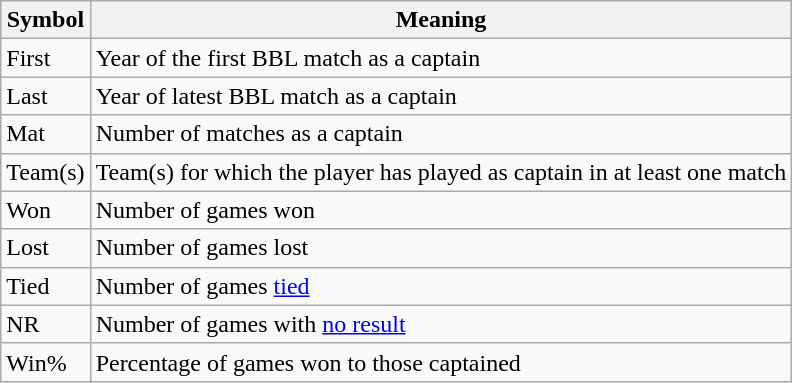<table class="wikitable">
<tr>
<th>Symbol</th>
<th>Meaning</th>
</tr>
<tr>
<td>First</td>
<td>Year of the first BBL match as a captain</td>
</tr>
<tr>
<td>Last</td>
<td>Year of latest BBL match as a captain</td>
</tr>
<tr>
<td>Mat</td>
<td>Number of matches as a captain</td>
</tr>
<tr>
<td>Team(s)</td>
<td>Team(s) for which the player has played as captain in at least one match</td>
</tr>
<tr>
<td>Won</td>
<td>Number of games won</td>
</tr>
<tr>
<td>Lost</td>
<td>Number of games lost</td>
</tr>
<tr>
<td>Tied</td>
<td>Number of games <a href='#'>tied</a></td>
</tr>
<tr>
<td>NR</td>
<td>Number of games with <a href='#'>no result</a></td>
</tr>
<tr>
<td>Win%</td>
<td>Percentage of games won to those captained</td>
</tr>
</table>
